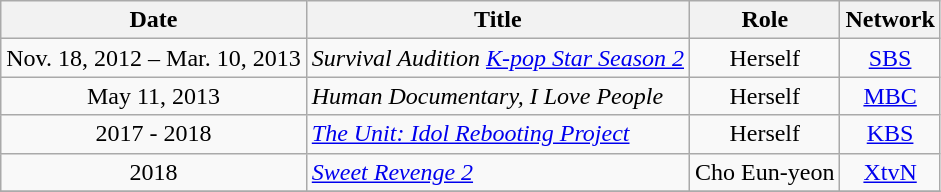<table class="wikitable">
<tr>
<th align="center">Date</th>
<th align="center">Title</th>
<th align="center">Role</th>
<th align="center">Network</th>
</tr>
<tr>
<td align="center">Nov. 18, 2012 – Mar. 10, 2013</td>
<td align="left"><em>Survival Audition <a href='#'>K-pop Star Season 2</a></em></td>
<td align="center">Herself</td>
<td align="center"><a href='#'>SBS</a></td>
</tr>
<tr>
<td align="center">May 11, 2013</td>
<td align="left"><em>Human Documentary, I Love People</em></td>
<td align="center">Herself</td>
<td align="center"><a href='#'>MBC</a></td>
</tr>
<tr>
<td align="center">2017 - 2018</td>
<td align="left"><em><a href='#'>The Unit: Idol Rebooting Project</a></em></td>
<td align="center">Herself</td>
<td align="center"><a href='#'>KBS</a></td>
</tr>
<tr>
<td align="center">2018</td>
<td align="left"><em><a href='#'>Sweet Revenge 2</a></em></td>
<td align="center">Cho Eun-yeon</td>
<td align="center"><a href='#'>XtvN</a></td>
</tr>
<tr>
</tr>
</table>
